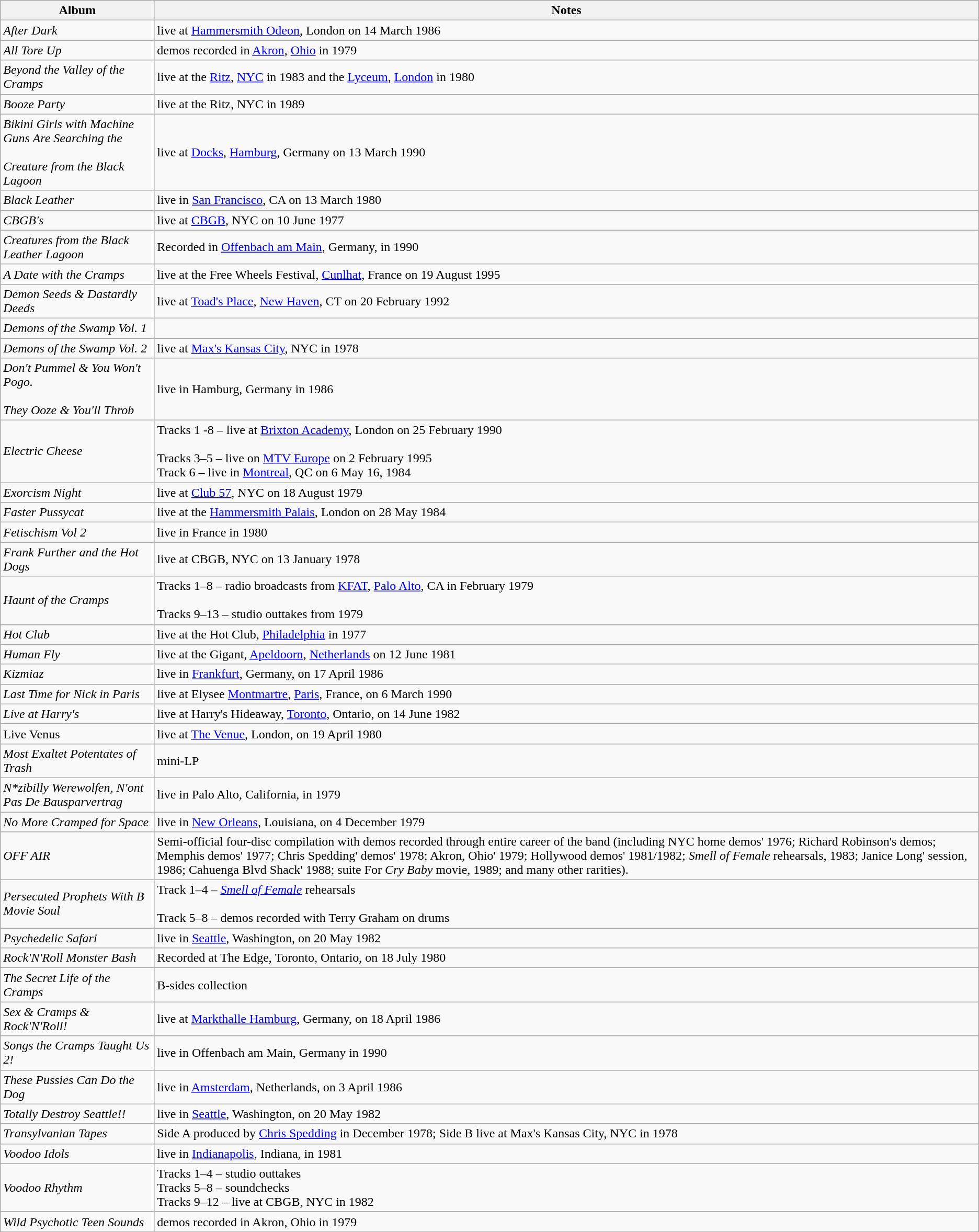<table class="wikitable" border="1">
<tr>
<th>Album</th>
<th>Notes</th>
</tr>
<tr>
<td><em>After Dark</em></td>
<td>live at <a href='#'>Hammersmith Odeon</a>, London on 14 March 1986</td>
</tr>
<tr>
<td><em>All Tore Up</em></td>
<td>demos recorded in <a href='#'>Akron</a>, <a href='#'>Ohio</a> in 1979</td>
</tr>
<tr>
<td><em>Beyond the Valley of the Cramps</em></td>
<td>live at the <a href='#'>Ritz</a>, <a href='#'>NYC</a> in 1983 and the <a href='#'>Lyceum</a>, <a href='#'>London</a> in 1980</td>
</tr>
<tr>
<td><em>Booze Party</em></td>
<td>live at the Ritz, NYC in 1989</td>
</tr>
<tr>
<td><em>Bikini Girls with Machine Guns Are Searching the</em><br><br><em>Creature from the Black Lagoon</em></td>
<td>live at <a href='#'>Docks</a>, <a href='#'>Hamburg</a>, Germany on 13 March 1990</td>
</tr>
<tr>
<td><em>Black Leather</em></td>
<td>live in <a href='#'>San Francisco</a>, CA on 13 March 1980</td>
</tr>
<tr>
<td><em>CBGB's</em></td>
<td>live at <a href='#'>CBGB</a>, NYC on 10 June 1977</td>
</tr>
<tr>
<td><em>Creatures from the Black Leather Lagoon</em></td>
<td>Recorded in <a href='#'>Offenbach am Main</a>, Germany, in 1990</td>
</tr>
<tr>
<td><em>A Date with the Cramps</em></td>
<td>live at the Free Wheels Festival, <a href='#'>Cunlhat</a>, France on 19 August 1995</td>
</tr>
<tr>
<td><em>Demon Seeds & Dastardly Deeds</em></td>
<td>live at <a href='#'>Toad's Place</a>, <a href='#'>New Haven</a>, CT on 20 February 1992</td>
</tr>
<tr>
<td><em>Demons of the Swamp Vol. 1</em></td>
<td></td>
</tr>
<tr>
<td><em>Demons of the Swamp Vol. 2</em></td>
<td>live at <a href='#'>Max's Kansas City</a>, NYC in 1978</td>
</tr>
<tr>
<td><em>Don't Pummel & You Won't Pogo.</em><br><br><em>They Ooze & You'll Throb</em></td>
<td>live in Hamburg, Germany in 1986</td>
</tr>
<tr>
<td><em>Electric Cheese</em></td>
<td>Tracks 1 -8 – live at <a href='#'>Brixton Academy</a>, London on 25 February 1990<br><br>Tracks 3–5 – live on <a href='#'>MTV Europe</a> on 2 February 1995<br>
Track 6 – live in <a href='#'>Montreal</a>, QC on 6 May 16, 1984</td>
</tr>
<tr>
<td><em>Exorcism Night</em></td>
<td>live at <a href='#'>Club 57</a>, NYC on 18 August 1979</td>
</tr>
<tr>
<td><em>Faster Pussycat</em></td>
<td>live at the <a href='#'>Hammersmith Palais</a>, London on 28 May 1984</td>
</tr>
<tr>
<td><em>Fetischism Vol 2</em></td>
<td>live in France in 1980</td>
</tr>
<tr>
<td><em>Frank Further and the Hot Dogs</em></td>
<td>live at CBGB, NYC on 13 January 1978</td>
</tr>
<tr>
<td><em>Haunt of the Cramps</em></td>
<td>Tracks 1–8 – radio broadcasts from <a href='#'>KFAT</a>, <a href='#'>Palo Alto</a>, CA in February 1979<br><br>Tracks 9–13 – studio outtakes from 1979</td>
</tr>
<tr>
<td><em>Hot Club</em></td>
<td>live at the Hot Club, <a href='#'>Philadelphia</a> in 1977</td>
</tr>
<tr>
<td><em>Human Fly</em></td>
<td>live at the Gigant, <a href='#'>Apeldoorn</a>, <a href='#'>Netherlands</a> on 12 June 1981</td>
</tr>
<tr>
<td><em>Kizmiaz</em></td>
<td>live in <a href='#'>Frankfurt</a>, Germany, on 17 April 1986</td>
</tr>
<tr>
<td><em>Last Time for Nick in Paris</em></td>
<td>live at Elysee <a href='#'>Montmartre</a>, <a href='#'>Paris</a>, France, on 6 March 1990</td>
</tr>
<tr>
<td><em>Live at Harry's</em></td>
<td>live at Harry's Hideaway, <a href='#'>Toronto</a>, Ontario, on 14 June 1982</td>
</tr>
<tr>
<td>Live Venus</td>
<td>live at <a href='#'>The Venue</a>, London, on 19 April 1980</td>
</tr>
<tr>
<td><em>Most Exaltet Potentates of Trash</em></td>
<td>mini-LP</td>
</tr>
<tr>
<td><em>N*zibilly Werewolfen, N'ont Pas De Bausparvertrag</em></td>
<td>live in Palo Alto, California, in 1979</td>
</tr>
<tr>
<td><em>No More Cramped for Space</em></td>
<td>live in <a href='#'>New Orleans</a>, Louisiana, on 4 December 1979</td>
</tr>
<tr>
<td><em>OFF AIR</em></td>
<td>Semi-official four-disc compilation with demos recorded through entire career of the band (including NYC home demos' 1976; Richard Robinson's demos; Memphis demos' 1977; Chris Spedding' demos' 1978; Akron, Ohio' 1979; Hollywood demos' 1981/1982; <em>Smell of Female</em> rehearsals, 1983; Janice Long' session, 1986; Cahuenga Blvd Shack' 1988; suite For <em>Cry Baby</em> movie, 1989; and many other rarities).</td>
</tr>
<tr>
<td><em>Persecuted Prophets With B Movie Soul</em></td>
<td>Track 1–4 – <em><a href='#'>Smell of Female</a></em> rehearsals<br><br>Track 5–8 – demos recorded with Terry Graham on drums</td>
</tr>
<tr>
<td><em>Psychedelic Safari</em></td>
<td>live in <a href='#'>Seattle</a>, Washington, on 20 May 1982</td>
</tr>
<tr>
<td><em>Rock'N'Roll Monster Bash</em></td>
<td>Recorded at The Edge, Toronto, Ontario, on 18 July 1980</td>
</tr>
<tr>
<td><em>The Secret Life of the Cramps</em></td>
<td>B-sides collection</td>
</tr>
<tr>
<td><em>Sex & Cramps & Rock'N'Roll!</em></td>
<td>live at <a href='#'>Markthalle Hamburg</a>, Germany, on 18 April 1986</td>
</tr>
<tr>
<td><em>Songs the Cramps Taught Us 2!</em></td>
<td>live in Offenbach am Main, Germany in 1990</td>
</tr>
<tr>
<td><em>These Pussies Can Do the Dog</em></td>
<td>live in <a href='#'>Amsterdam</a>, Netherlands, on 3 April 1986</td>
</tr>
<tr>
<td><em>Totally Destroy Seattle!!</em></td>
<td>live in <a href='#'>Seattle</a>, Washington, on 20 May 1982</td>
</tr>
<tr>
<td><em>Transylvanian Tapes</em></td>
<td>Side A produced by <a href='#'>Chris Spedding</a> in December 1978; Side B live at Max's Kansas City, NYC in 1978</td>
</tr>
<tr>
<td><em>Voodoo Idols</em></td>
<td>live in <a href='#'>Indianapolis</a>, Indiana, in 1981</td>
</tr>
<tr>
<td><em>Voodoo Rhythm</em></td>
<td>Tracks 1–4 – studio outtakes<br>Tracks 5–8 – soundchecks<br>Tracks 9–12 – live at CBGB, NYC in 1982</td>
</tr>
<tr>
<td><em>Wild Psychotic Teen Sounds</em></td>
<td>demos recorded in Akron, Ohio in 1979</td>
</tr>
</table>
